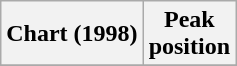<table class="wikitable sortable plainrowheaders" style="text-align:center">
<tr>
<th scope="col">Chart (1998)</th>
<th scope="col">Peak<br>position</th>
</tr>
<tr>
</tr>
</table>
